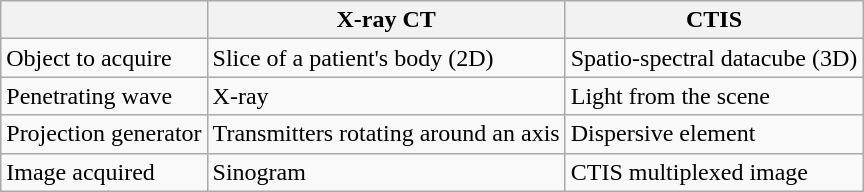<table class="wikitable">
<tr>
<th></th>
<th>X-ray CT</th>
<th>CTIS</th>
</tr>
<tr>
<td>Object to acquire</td>
<td>Slice of a patient's body (2D)</td>
<td>Spatio-spectral datacube (3D)</td>
</tr>
<tr>
<td>Penetrating wave</td>
<td>X-ray</td>
<td>Light from the scene</td>
</tr>
<tr>
<td>Projection generator</td>
<td>Transmitters rotating around an axis</td>
<td>Dispersive element</td>
</tr>
<tr>
<td>Image acquired</td>
<td>Sinogram</td>
<td>CTIS multiplexed image</td>
</tr>
</table>
